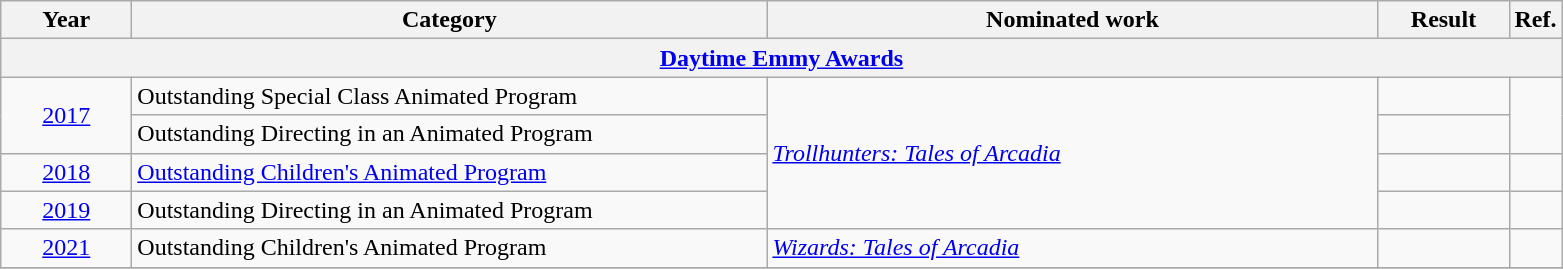<table class=wikitable>
<tr>
<th scope="col" style="width:5em;">Year</th>
<th scope="col" style="width:26em;">Category</th>
<th scope="col" style="width:25em;">Nominated work</th>
<th scope="col" style="width:5em;">Result</th>
<th>Ref.</th>
</tr>
<tr>
<th colspan=5><a href='#'>Daytime Emmy Awards</a></th>
</tr>
<tr>
<td style="text-align:center;", rowspan="2"><a href='#'>2017</a></td>
<td>Outstanding Special Class Animated Program</td>
<td rowspan="4"><em><a href='#'>Trollhunters: Tales of Arcadia</a></em></td>
<td></td>
<td style="text-align:center;" rowspan="2"></td>
</tr>
<tr>
<td>Outstanding Directing in an Animated Program</td>
<td></td>
</tr>
<tr>
<td style="text-align:center;"><a href='#'>2018</a></td>
<td><a href='#'>Outstanding Children's Animated Program</a></td>
<td></td>
<td style="text-align:center;"></td>
</tr>
<tr>
<td style="text-align:center;"><a href='#'>2019</a></td>
<td>Outstanding Directing in an Animated Program</td>
<td></td>
<td style="text-align:center;"></td>
</tr>
<tr>
<td style="text-align:center;"><a href='#'>2021</a></td>
<td>Outstanding Children's Animated Program</td>
<td><em><a href='#'>Wizards: Tales of Arcadia</a></em></td>
<td></td>
<td style="text-align:center;"></td>
</tr>
<tr>
</tr>
</table>
